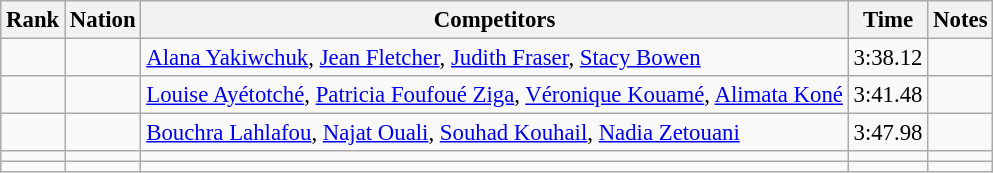<table class="wikitable sortable" style="text-align:center; font-size:95%">
<tr>
<th>Rank</th>
<th>Nation</th>
<th>Competitors</th>
<th>Time</th>
<th>Notes</th>
</tr>
<tr>
<td></td>
<td align=left></td>
<td align=left><a href='#'>Alana Yakiwchuk</a>, <a href='#'>Jean Fletcher</a>, <a href='#'>Judith Fraser</a>, <a href='#'>Stacy Bowen</a></td>
<td>3:38.12</td>
<td></td>
</tr>
<tr>
<td></td>
<td align=left></td>
<td align=left><a href='#'>Louise Ayétotché</a>, <a href='#'>Patricia Foufoué Ziga</a>, <a href='#'>Véronique Kouamé</a>, <a href='#'>Alimata Koné</a></td>
<td>3:41.48</td>
<td></td>
</tr>
<tr>
<td></td>
<td align=left></td>
<td align=left><a href='#'>Bouchra Lahlafou</a>, <a href='#'>Najat Ouali</a>, <a href='#'>Souhad Kouhail</a>, <a href='#'>Nadia Zetouani</a></td>
<td>3:47.98</td>
<td></td>
</tr>
<tr>
<td></td>
<td align=left></td>
<td align=left></td>
<td></td>
<td></td>
</tr>
<tr>
<td></td>
<td align=left></td>
<td align=left></td>
<td></td>
<td></td>
</tr>
</table>
